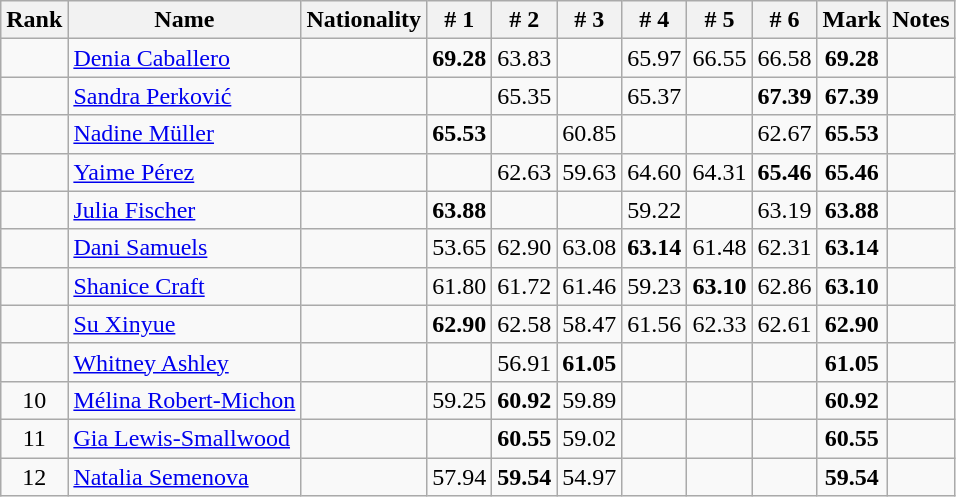<table class="wikitable sortable" style="text-align:center">
<tr>
<th>Rank</th>
<th>Name</th>
<th>Nationality</th>
<th># 1</th>
<th># 2</th>
<th># 3</th>
<th># 4</th>
<th># 5</th>
<th># 6</th>
<th>Mark</th>
<th>Notes</th>
</tr>
<tr>
<td></td>
<td align=left><a href='#'>Denia Caballero</a></td>
<td align=left></td>
<td><strong>69.28</strong></td>
<td>63.83</td>
<td></td>
<td>65.97</td>
<td>66.55</td>
<td>66.58</td>
<td><strong>69.28</strong></td>
<td></td>
</tr>
<tr>
<td></td>
<td align=left><a href='#'>Sandra Perković</a></td>
<td align=left></td>
<td></td>
<td>65.35</td>
<td></td>
<td>65.37</td>
<td></td>
<td><strong>67.39</strong></td>
<td><strong>67.39</strong></td>
<td></td>
</tr>
<tr>
<td></td>
<td align=left><a href='#'>Nadine Müller</a></td>
<td align=left></td>
<td><strong>65.53</strong></td>
<td></td>
<td>60.85</td>
<td></td>
<td></td>
<td>62.67</td>
<td><strong>65.53</strong></td>
<td></td>
</tr>
<tr>
<td></td>
<td align=left><a href='#'>Yaime Pérez</a></td>
<td align=left></td>
<td></td>
<td>62.63</td>
<td>59.63</td>
<td>64.60</td>
<td>64.31</td>
<td><strong>65.46</strong></td>
<td><strong>65.46</strong></td>
<td></td>
</tr>
<tr>
<td></td>
<td align=left><a href='#'>Julia Fischer</a></td>
<td align=left></td>
<td><strong>63.88</strong></td>
<td></td>
<td></td>
<td>59.22</td>
<td></td>
<td>63.19</td>
<td><strong>63.88</strong></td>
<td></td>
</tr>
<tr>
<td></td>
<td align=left><a href='#'>Dani Samuels</a></td>
<td align=left></td>
<td>53.65</td>
<td>62.90</td>
<td>63.08</td>
<td><strong>63.14</strong></td>
<td>61.48</td>
<td>62.31</td>
<td><strong>63.14</strong></td>
<td></td>
</tr>
<tr>
<td></td>
<td align=left><a href='#'>Shanice Craft</a></td>
<td align=left></td>
<td>61.80</td>
<td>61.72</td>
<td>61.46</td>
<td>59.23</td>
<td><strong>63.10</strong></td>
<td>62.86</td>
<td><strong>63.10</strong></td>
<td></td>
</tr>
<tr>
<td></td>
<td align=left><a href='#'>Su Xinyue</a></td>
<td align=left></td>
<td><strong>62.90</strong></td>
<td>62.58</td>
<td>58.47</td>
<td>61.56</td>
<td>62.33</td>
<td>62.61</td>
<td><strong>62.90</strong></td>
<td></td>
</tr>
<tr>
<td></td>
<td align=left><a href='#'>Whitney Ashley</a></td>
<td align=left></td>
<td></td>
<td>56.91</td>
<td><strong>61.05</strong></td>
<td></td>
<td></td>
<td></td>
<td><strong>61.05</strong></td>
<td></td>
</tr>
<tr>
<td>10</td>
<td align=left><a href='#'>Mélina Robert-Michon</a></td>
<td align=left></td>
<td>59.25</td>
<td><strong>60.92</strong></td>
<td>59.89</td>
<td></td>
<td></td>
<td></td>
<td><strong>60.92</strong></td>
<td></td>
</tr>
<tr>
<td>11</td>
<td align=left><a href='#'>Gia Lewis-Smallwood</a></td>
<td align=left></td>
<td></td>
<td><strong>60.55</strong></td>
<td>59.02</td>
<td></td>
<td></td>
<td></td>
<td><strong>60.55</strong></td>
<td></td>
</tr>
<tr>
<td>12</td>
<td align=left><a href='#'>Natalia Semenova</a></td>
<td align=left></td>
<td>57.94</td>
<td><strong>59.54</strong></td>
<td>54.97</td>
<td></td>
<td></td>
<td></td>
<td><strong>59.54</strong></td>
<td></td>
</tr>
</table>
